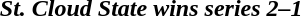<table class="noborder" style="text-align: center; border: none; width: 100%">
<tr>
<th width="97%"><em>St. Cloud State wins series 2–1</em></th>
<th width="3%"></th>
</tr>
</table>
